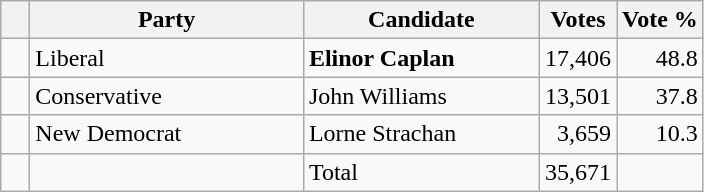<table class="wikitable">
<tr>
<th></th>
<th scope="col" width="175">Party</th>
<th scope="col" width="150">Candidate</th>
<th>Votes</th>
<th>Vote %</th>
</tr>
<tr>
<td>   </td>
<td>Liberal</td>
<td><strong>Elinor Caplan</strong></td>
<td align=right>17,406</td>
<td align=right>48.8</td>
</tr>
<tr>
<td>   </td>
<td>Conservative</td>
<td>John Williams</td>
<td align=right>13,501</td>
<td align=right>37.8</td>
</tr>
<tr>
<td>   </td>
<td>New Democrat</td>
<td>Lorne Strachan</td>
<td align=right>3,659</td>
<td align=right>10.3<br></td>
</tr>
<tr |>
<td></td>
<td></td>
<td>Total</td>
<td align=right>35,671</td>
<td></td>
</tr>
</table>
